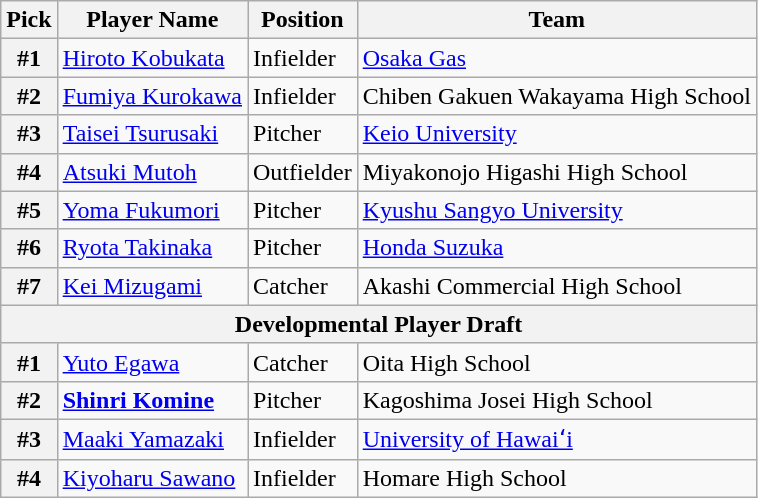<table class="wikitable">
<tr>
<th>Pick</th>
<th>Player Name</th>
<th>Position</th>
<th>Team</th>
</tr>
<tr>
<th>#1</th>
<td><a href='#'>Hiroto Kobukata</a></td>
<td>Infielder</td>
<td><a href='#'>Osaka Gas</a></td>
</tr>
<tr>
<th>#2</th>
<td><a href='#'>Fumiya Kurokawa</a></td>
<td>Infielder</td>
<td>Chiben Gakuen Wakayama High School</td>
</tr>
<tr>
<th>#3</th>
<td><a href='#'>Taisei Tsurusaki</a></td>
<td>Pitcher</td>
<td><a href='#'>Keio University</a></td>
</tr>
<tr>
<th>#4</th>
<td><a href='#'>Atsuki Mutoh</a></td>
<td>Outfielder</td>
<td>Miyakonojo Higashi High School</td>
</tr>
<tr>
<th>#5</th>
<td><a href='#'>Yoma Fukumori</a></td>
<td>Pitcher</td>
<td><a href='#'>Kyushu Sangyo University</a></td>
</tr>
<tr>
<th>#6</th>
<td><a href='#'>Ryota Takinaka</a></td>
<td>Pitcher</td>
<td><a href='#'>Honda Suzuka</a></td>
</tr>
<tr>
<th>#7</th>
<td><a href='#'>Kei Mizugami</a></td>
<td>Catcher</td>
<td>Akashi Commercial High School</td>
</tr>
<tr>
<th colspan="5">Developmental Player Draft</th>
</tr>
<tr>
<th>#1</th>
<td><a href='#'>Yuto Egawa</a></td>
<td>Catcher</td>
<td>Oita High School</td>
</tr>
<tr>
<th>#2</th>
<td><strong><a href='#'>Shinri Komine</a></strong></td>
<td>Pitcher</td>
<td>Kagoshima Josei High School</td>
</tr>
<tr>
<th>#3</th>
<td><a href='#'>Maaki Yamazaki</a></td>
<td>Infielder</td>
<td><a href='#'>University of Hawaiʻi</a></td>
</tr>
<tr>
<th>#4</th>
<td><a href='#'>Kiyoharu Sawano</a></td>
<td>Infielder</td>
<td>Homare High School</td>
</tr>
</table>
